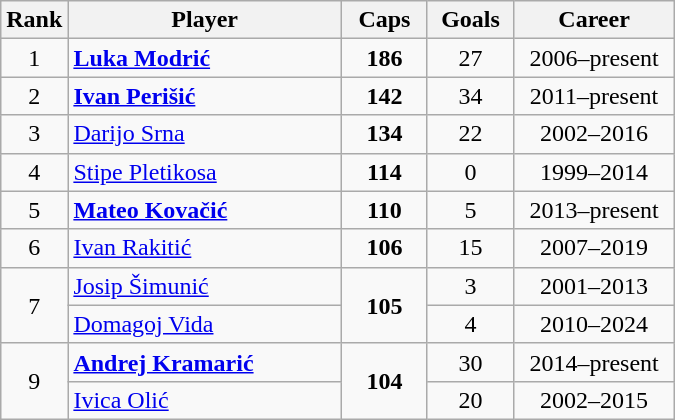<table class="wikitable sortable" style="text-align: center;">
<tr>
<th width=30px>Rank</th>
<th class="unsortable" style="width:175px;">Player</th>
<th width=50px>Caps</th>
<th width=50px>Goals</th>
<th class="unsortable" style="width:100px;">Career</th>
</tr>
<tr>
<td>1</td>
<td style="text-align: left;"><strong><a href='#'>Luka Modrić</a></strong></td>
<td><strong>186</strong></td>
<td>27</td>
<td>2006–present</td>
</tr>
<tr>
<td>2</td>
<td style="text-align: left;"><strong><a href='#'>Ivan Perišić</a></strong></td>
<td><strong>142</strong></td>
<td>34</td>
<td>2011–present</td>
</tr>
<tr>
<td>3</td>
<td style="text-align: left;"><a href='#'>Darijo Srna</a></td>
<td><strong>134</strong></td>
<td>22</td>
<td>2002–2016</td>
</tr>
<tr>
<td>4</td>
<td style="text-align: left;"><a href='#'>Stipe Pletikosa</a></td>
<td><strong>114</strong></td>
<td>0</td>
<td>1999–2014</td>
</tr>
<tr>
<td>5</td>
<td style="text-align: left;"><strong><a href='#'>Mateo Kovačić</a></strong></td>
<td><strong>110</strong></td>
<td>5</td>
<td>2013–present</td>
</tr>
<tr>
<td>6</td>
<td style="text-align: left;"><a href='#'>Ivan Rakitić</a></td>
<td><strong>106</strong></td>
<td>15</td>
<td>2007–2019</td>
</tr>
<tr>
<td rowspan="2">7</td>
<td style="text-align: left;"><a href='#'>Josip Šimunić</a></td>
<td rowspan="2"><strong>105</strong></td>
<td>3</td>
<td>2001–2013</td>
</tr>
<tr>
<td style="text-align: left;"><a href='#'>Domagoj Vida</a></td>
<td>4</td>
<td>2010–2024</td>
</tr>
<tr>
<td rowspan="2">9</td>
<td style="text-align: left;"><strong><a href='#'>Andrej Kramarić</a></strong></td>
<td rowspan="2"><strong>104</strong></td>
<td>30</td>
<td>2014–present</td>
</tr>
<tr>
<td style="text-align: left;"><a href='#'>Ivica Olić</a></td>
<td>20</td>
<td>2002–2015</td>
</tr>
</table>
